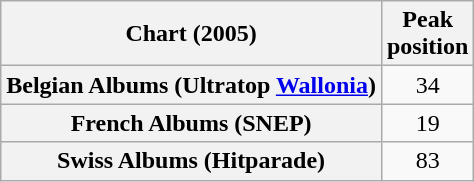<table class="wikitable sortable plainrowheaders" style="text-align:center">
<tr>
<th scope="col">Chart (2005)</th>
<th scope="col">Peak<br>position</th>
</tr>
<tr>
<th scope="row">Belgian Albums (Ultratop <a href='#'>Wallonia</a>)</th>
<td>34</td>
</tr>
<tr>
<th scope="row">French Albums (SNEP)</th>
<td align="center">19</td>
</tr>
<tr>
<th scope="row">Swiss Albums (Hitparade)</th>
<td align="center">83</td>
</tr>
</table>
